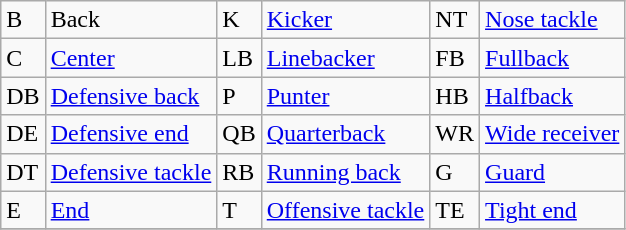<table class="wikitable">
<tr>
<td>B</td>
<td>Back</td>
<td>K</td>
<td><a href='#'>Kicker</a></td>
<td>NT</td>
<td><a href='#'>Nose tackle</a></td>
</tr>
<tr>
<td>C</td>
<td><a href='#'>Center</a></td>
<td>LB</td>
<td><a href='#'>Linebacker</a></td>
<td>FB</td>
<td><a href='#'>Fullback</a></td>
</tr>
<tr>
<td>DB</td>
<td><a href='#'>Defensive back</a></td>
<td>P</td>
<td><a href='#'>Punter</a></td>
<td>HB</td>
<td><a href='#'>Halfback</a></td>
</tr>
<tr>
<td>DE</td>
<td><a href='#'>Defensive end</a></td>
<td>QB</td>
<td><a href='#'>Quarterback</a></td>
<td>WR</td>
<td><a href='#'>Wide receiver</a></td>
</tr>
<tr>
<td>DT</td>
<td><a href='#'>Defensive tackle</a></td>
<td>RB</td>
<td><a href='#'>Running back</a></td>
<td>G</td>
<td><a href='#'>Guard</a></td>
</tr>
<tr>
<td>E</td>
<td><a href='#'>End</a></td>
<td>T</td>
<td><a href='#'>Offensive tackle</a></td>
<td>TE</td>
<td><a href='#'>Tight end</a></td>
</tr>
<tr>
</tr>
</table>
